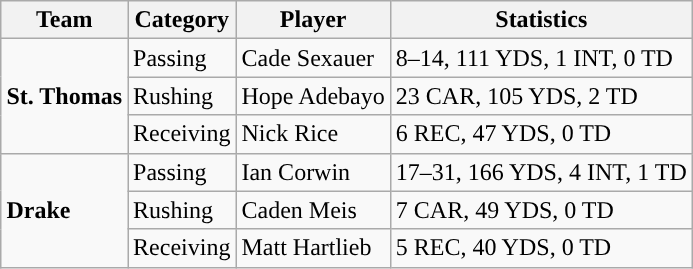<table class="wikitable" style="float: right;">
<tr>
<th>Team</th>
<th>Category</th>
<th>Player</th>
<th>Statistics</th>
</tr>
<tr>
<td rowspan=3><strong>St. Thomas</strong></td>
<td>Passing</td>
<td>Cade Sexauer</td>
<td>8–14, 111 YDS, 1 INT, 0 TD</td>
</tr>
<tr>
<td>Rushing</td>
<td>Hope Adebayo</td>
<td>23 CAR, 105 YDS, 2 TD</td>
</tr>
<tr>
<td>Receiving</td>
<td>Nick Rice</td>
<td>6 REC, 47 YDS, 0 TD</td>
</tr>
<tr>
<td rowspan=3><strong>Drake</strong></td>
<td>Passing</td>
<td>Ian Corwin</td>
<td>17–31, 166 YDS, 4 INT, 1 TD</td>
</tr>
<tr>
<td>Rushing</td>
<td>Caden Meis</td>
<td>7 CAR, 49 YDS, 0 TD</td>
</tr>
<tr>
<td>Receiving</td>
<td>Matt Hartlieb</td>
<td>5 REC, 40 YDS, 0 TD</td>
</tr>
</table>
